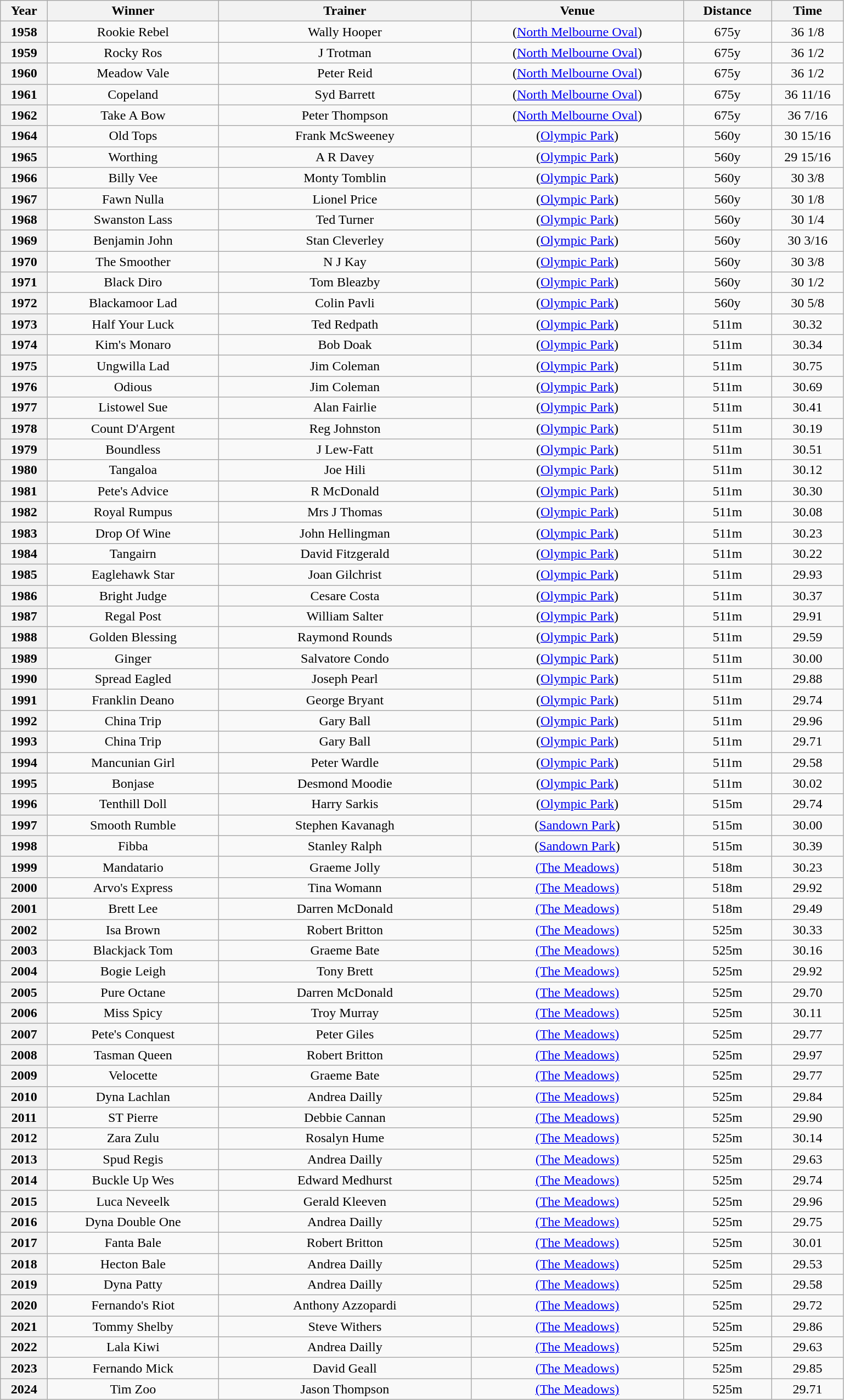<table class="wikitable" style="text-align:center">
<tr>
<th width=50>Year</th>
<th width=200>Winner</th>
<th width=300>Trainer</th>
<th width=250>Venue</th>
<th width=100>Distance</th>
<th width=80>Time</th>
</tr>
<tr>
<th>1958</th>
<td>Rookie Rebel</td>
<td>Wally Hooper</td>
<td>(<a href='#'>North Melbourne Oval</a>)</td>
<td>675y</td>
<td>36 1/8</td>
</tr>
<tr>
<th>1959</th>
<td>Rocky Ros</td>
<td>J Trotman</td>
<td>(<a href='#'>North Melbourne Oval</a>)</td>
<td>675y</td>
<td>36 1/2</td>
</tr>
<tr>
<th>1960</th>
<td>Meadow Vale</td>
<td>Peter Reid</td>
<td>(<a href='#'>North Melbourne Oval</a>)</td>
<td>675y</td>
<td>36 1/2</td>
</tr>
<tr>
<th>1961</th>
<td>Copeland</td>
<td>Syd Barrett</td>
<td>(<a href='#'>North Melbourne Oval</a>)</td>
<td>675y</td>
<td>36 11/16</td>
</tr>
<tr>
<th>1962</th>
<td>Take A Bow</td>
<td>Peter Thompson</td>
<td>(<a href='#'>North Melbourne Oval</a>)</td>
<td>675y</td>
<td>36 7/16</td>
</tr>
<tr>
<th>1964</th>
<td>Old Tops</td>
<td>Frank McSweeney</td>
<td>(<a href='#'>Olympic Park</a>)</td>
<td>560y</td>
<td>30 15/16</td>
</tr>
<tr>
<th>1965</th>
<td>Worthing</td>
<td>A R Davey</td>
<td>(<a href='#'>Olympic Park</a>)</td>
<td>560y</td>
<td>29 15/16</td>
</tr>
<tr>
<th>1966</th>
<td>Billy Vee</td>
<td>Monty Tomblin</td>
<td>(<a href='#'>Olympic Park</a>)</td>
<td>560y</td>
<td>30 3/8</td>
</tr>
<tr>
<th>1967</th>
<td>Fawn Nulla</td>
<td>Lionel Price</td>
<td>(<a href='#'>Olympic Park</a>)</td>
<td>560y</td>
<td>30 1/8</td>
</tr>
<tr>
<th>1968</th>
<td>Swanston Lass</td>
<td>Ted Turner</td>
<td>(<a href='#'>Olympic Park</a>)</td>
<td>560y</td>
<td>30 1/4</td>
</tr>
<tr>
<th>1969</th>
<td>Benjamin John</td>
<td>Stan Cleverley</td>
<td>(<a href='#'>Olympic Park</a>)</td>
<td>560y</td>
<td>30 3/16</td>
</tr>
<tr>
<th>1970</th>
<td>The Smoother</td>
<td>N J Kay</td>
<td>(<a href='#'>Olympic Park</a>)</td>
<td>560y</td>
<td>30 3/8</td>
</tr>
<tr>
<th>1971</th>
<td>Black Diro</td>
<td>Tom Bleazby</td>
<td>(<a href='#'>Olympic Park</a>)</td>
<td>560y</td>
<td>30 1/2</td>
</tr>
<tr>
<th>1972</th>
<td>Blackamoor Lad</td>
<td>Colin Pavli</td>
<td>(<a href='#'>Olympic Park</a>)</td>
<td>560y</td>
<td>30 5/8</td>
</tr>
<tr>
<th>1973</th>
<td>Half Your Luck</td>
<td>Ted Redpath</td>
<td>(<a href='#'>Olympic Park</a>)</td>
<td>511m</td>
<td>30.32</td>
</tr>
<tr>
<th>1974</th>
<td>Kim's Monaro</td>
<td>Bob Doak</td>
<td>(<a href='#'>Olympic Park</a>)</td>
<td>511m</td>
<td>30.34</td>
</tr>
<tr>
<th>1975</th>
<td>Ungwilla Lad</td>
<td>Jim Coleman</td>
<td>(<a href='#'>Olympic Park</a>)</td>
<td>511m</td>
<td>30.75</td>
</tr>
<tr>
<th>1976</th>
<td>Odious</td>
<td>Jim Coleman</td>
<td>(<a href='#'>Olympic Park</a>)</td>
<td>511m</td>
<td>30.69</td>
</tr>
<tr>
<th>1977</th>
<td>Listowel Sue</td>
<td>Alan Fairlie</td>
<td>(<a href='#'>Olympic Park</a>)</td>
<td>511m</td>
<td>30.41</td>
</tr>
<tr>
<th>1978</th>
<td>Count D'Argent</td>
<td>Reg Johnston</td>
<td>(<a href='#'>Olympic Park</a>)</td>
<td>511m</td>
<td>30.19</td>
</tr>
<tr>
<th>1979</th>
<td>Boundless</td>
<td>J Lew-Fatt</td>
<td>(<a href='#'>Olympic Park</a>)</td>
<td>511m</td>
<td>30.51</td>
</tr>
<tr>
<th>1980</th>
<td>Tangaloa</td>
<td>Joe Hili</td>
<td>(<a href='#'>Olympic Park</a>)</td>
<td>511m</td>
<td>30.12</td>
</tr>
<tr>
<th>1981</th>
<td>Pete's Advice</td>
<td>R McDonald</td>
<td>(<a href='#'>Olympic Park</a>)</td>
<td>511m</td>
<td>30.30</td>
</tr>
<tr>
<th>1982</th>
<td>Royal Rumpus</td>
<td>Mrs J Thomas</td>
<td>(<a href='#'>Olympic Park</a>)</td>
<td>511m</td>
<td>30.08</td>
</tr>
<tr>
<th>1983</th>
<td>Drop Of Wine</td>
<td>John Hellingman</td>
<td>(<a href='#'>Olympic Park</a>)</td>
<td>511m</td>
<td>30.23</td>
</tr>
<tr>
<th>1984</th>
<td>Tangairn</td>
<td>David Fitzgerald</td>
<td>(<a href='#'>Olympic Park</a>)</td>
<td>511m</td>
<td>30.22</td>
</tr>
<tr>
<th>1985</th>
<td>Eaglehawk Star</td>
<td>Joan Gilchrist</td>
<td>(<a href='#'>Olympic Park</a>)</td>
<td>511m</td>
<td>29.93</td>
</tr>
<tr>
<th>1986</th>
<td>Bright Judge</td>
<td>Cesare Costa</td>
<td>(<a href='#'>Olympic Park</a>)</td>
<td>511m</td>
<td>30.37</td>
</tr>
<tr>
<th>1987</th>
<td>Regal Post</td>
<td>William Salter</td>
<td>(<a href='#'>Olympic Park</a>)</td>
<td>511m</td>
<td>29.91</td>
</tr>
<tr>
<th>1988</th>
<td>Golden Blessing</td>
<td>Raymond Rounds</td>
<td>(<a href='#'>Olympic Park</a>)</td>
<td>511m</td>
<td>29.59</td>
</tr>
<tr>
<th>1989</th>
<td>Ginger</td>
<td>Salvatore Condo</td>
<td>(<a href='#'>Olympic Park</a>)</td>
<td>511m</td>
<td>30.00</td>
</tr>
<tr>
<th>1990</th>
<td>Spread Eagled</td>
<td>Joseph Pearl</td>
<td>(<a href='#'>Olympic Park</a>)</td>
<td>511m</td>
<td>29.88</td>
</tr>
<tr>
<th>1991</th>
<td>Franklin Deano</td>
<td>George Bryant</td>
<td>(<a href='#'>Olympic Park</a>)</td>
<td>511m</td>
<td>29.74</td>
</tr>
<tr>
<th>1992</th>
<td>China Trip</td>
<td>Gary Ball</td>
<td>(<a href='#'>Olympic Park</a>)</td>
<td>511m</td>
<td>29.96</td>
</tr>
<tr>
<th>1993</th>
<td>China Trip</td>
<td>Gary Ball</td>
<td>(<a href='#'>Olympic Park</a>)</td>
<td>511m</td>
<td>29.71</td>
</tr>
<tr>
<th>1994</th>
<td>Mancunian Girl</td>
<td>Peter Wardle</td>
<td>(<a href='#'>Olympic Park</a>)</td>
<td>511m</td>
<td>29.58</td>
</tr>
<tr>
<th>1995</th>
<td>Bonjase</td>
<td>Desmond Moodie</td>
<td>(<a href='#'>Olympic Park</a>)</td>
<td>511m</td>
<td>30.02</td>
</tr>
<tr>
<th>1996</th>
<td>Tenthill Doll</td>
<td>Harry Sarkis</td>
<td>(<a href='#'>Olympic Park</a>)</td>
<td>515m</td>
<td>29.74</td>
</tr>
<tr>
<th>1997</th>
<td>Smooth Rumble</td>
<td>Stephen Kavanagh</td>
<td>(<a href='#'>Sandown Park</a>)</td>
<td>515m</td>
<td>30.00</td>
</tr>
<tr>
<th>1998</th>
<td>Fibba</td>
<td>Stanley Ralph</td>
<td>(<a href='#'>Sandown Park</a>)</td>
<td>515m</td>
<td>30.39</td>
</tr>
<tr>
<th>1999</th>
<td>Mandatario</td>
<td>Graeme Jolly</td>
<td><a href='#'>(The Meadows)</a></td>
<td>518m</td>
<td>30.23</td>
</tr>
<tr>
<th>2000</th>
<td>Arvo's Express</td>
<td>Tina Womann</td>
<td><a href='#'>(The Meadows)</a></td>
<td>518m</td>
<td>29.92</td>
</tr>
<tr>
<th>2001</th>
<td>Brett Lee</td>
<td>Darren McDonald</td>
<td><a href='#'>(The Meadows)</a></td>
<td>518m</td>
<td>29.49</td>
</tr>
<tr>
<th>2002</th>
<td>Isa Brown</td>
<td>Robert Britton</td>
<td><a href='#'>(The Meadows)</a></td>
<td>525m</td>
<td>30.33</td>
</tr>
<tr>
<th>2003</th>
<td>Blackjack Tom</td>
<td>Graeme Bate</td>
<td><a href='#'>(The Meadows)</a></td>
<td>525m</td>
<td>30.16</td>
</tr>
<tr>
<th>2004</th>
<td>Bogie Leigh</td>
<td>Tony Brett</td>
<td><a href='#'>(The Meadows)</a></td>
<td>525m</td>
<td>29.92</td>
</tr>
<tr>
<th>2005</th>
<td>Pure Octane</td>
<td>Darren McDonald</td>
<td><a href='#'>(The Meadows)</a></td>
<td>525m</td>
<td>29.70</td>
</tr>
<tr>
<th>2006</th>
<td>Miss Spicy</td>
<td>Troy Murray</td>
<td><a href='#'>(The Meadows)</a></td>
<td>525m</td>
<td>30.11</td>
</tr>
<tr>
<th>2007</th>
<td>Pete's Conquest</td>
<td>Peter Giles</td>
<td><a href='#'>(The Meadows)</a></td>
<td>525m</td>
<td>29.77</td>
</tr>
<tr>
<th>2008</th>
<td>Tasman Queen</td>
<td>Robert Britton</td>
<td><a href='#'>(The Meadows)</a></td>
<td>525m</td>
<td>29.97</td>
</tr>
<tr>
<th>2009</th>
<td>Velocette</td>
<td>Graeme Bate</td>
<td><a href='#'>(The Meadows)</a></td>
<td>525m</td>
<td>29.77</td>
</tr>
<tr>
<th>2010</th>
<td>Dyna Lachlan</td>
<td>Andrea Dailly</td>
<td><a href='#'>(The Meadows)</a></td>
<td>525m</td>
<td>29.84</td>
</tr>
<tr>
<th>2011</th>
<td>ST Pierre</td>
<td>Debbie Cannan</td>
<td><a href='#'>(The Meadows)</a></td>
<td>525m</td>
<td>29.90</td>
</tr>
<tr>
<th>2012</th>
<td>Zara Zulu</td>
<td>Rosalyn Hume</td>
<td><a href='#'>(The Meadows)</a></td>
<td>525m</td>
<td>30.14</td>
</tr>
<tr>
<th>2013</th>
<td>Spud Regis</td>
<td>Andrea Dailly</td>
<td><a href='#'>(The Meadows)</a></td>
<td>525m</td>
<td>29.63</td>
</tr>
<tr>
<th>2014</th>
<td>Buckle Up Wes</td>
<td>Edward Medhurst</td>
<td><a href='#'>(The Meadows)</a></td>
<td>525m</td>
<td>29.74</td>
</tr>
<tr>
<th>2015</th>
<td>Luca Neveelk</td>
<td>Gerald Kleeven</td>
<td><a href='#'>(The Meadows)</a></td>
<td>525m</td>
<td>29.96</td>
</tr>
<tr>
<th>2016</th>
<td>Dyna Double One</td>
<td>Andrea Dailly</td>
<td><a href='#'>(The Meadows)</a></td>
<td>525m</td>
<td>29.75</td>
</tr>
<tr>
<th>2017</th>
<td>Fanta Bale</td>
<td>Robert Britton</td>
<td><a href='#'>(The Meadows)</a></td>
<td>525m</td>
<td>30.01</td>
</tr>
<tr>
<th>2018</th>
<td>Hecton Bale</td>
<td>Andrea Dailly</td>
<td><a href='#'>(The Meadows)</a></td>
<td>525m</td>
<td>29.53</td>
</tr>
<tr>
<th>2019</th>
<td>Dyna Patty</td>
<td>Andrea Dailly</td>
<td><a href='#'>(The Meadows)</a></td>
<td>525m</td>
<td>29.58</td>
</tr>
<tr>
<th>2020</th>
<td>Fernando's Riot</td>
<td>Anthony Azzopardi</td>
<td><a href='#'>(The Meadows)</a></td>
<td>525m</td>
<td>29.72</td>
</tr>
<tr>
<th>2021</th>
<td>Tommy Shelby</td>
<td>Steve Withers</td>
<td><a href='#'>(The Meadows)</a></td>
<td>525m</td>
<td>29.86</td>
</tr>
<tr>
<th>2022</th>
<td>Lala Kiwi</td>
<td>Andrea Dailly</td>
<td><a href='#'>(The Meadows)</a></td>
<td>525m</td>
<td>29.63</td>
</tr>
<tr>
<th>2023</th>
<td>Fernando Mick</td>
<td>David Geall</td>
<td><a href='#'>(The Meadows)</a></td>
<td>525m</td>
<td>29.85</td>
</tr>
<tr>
<th>2024</th>
<td>Tim Zoo</td>
<td>Jason Thompson</td>
<td><a href='#'>(The Meadows)</a></td>
<td>525m</td>
<td>29.71</td>
</tr>
</table>
